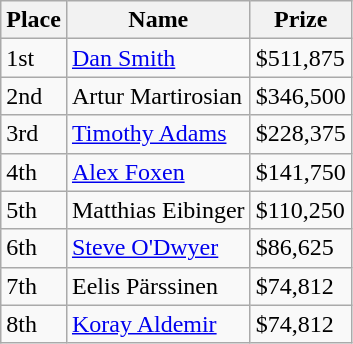<table class="wikitable">
<tr>
<th>Place</th>
<th>Name</th>
<th>Prize</th>
</tr>
<tr>
<td>1st</td>
<td> <a href='#'>Dan Smith</a></td>
<td>$511,875</td>
</tr>
<tr>
<td>2nd</td>
<td> Artur Martirosian</td>
<td>$346,500</td>
</tr>
<tr>
<td>3rd</td>
<td> <a href='#'>Timothy Adams</a></td>
<td>$228,375</td>
</tr>
<tr>
<td>4th</td>
<td> <a href='#'>Alex Foxen</a></td>
<td>$141,750</td>
</tr>
<tr>
<td>5th</td>
<td> Matthias Eibinger</td>
<td>$110,250</td>
</tr>
<tr>
<td>6th</td>
<td> <a href='#'>Steve O'Dwyer</a></td>
<td>$86,625</td>
</tr>
<tr>
<td>7th</td>
<td> Eelis Pärssinen</td>
<td>$74,812</td>
</tr>
<tr>
<td>8th</td>
<td> <a href='#'>Koray Aldemir</a></td>
<td>$74,812</td>
</tr>
</table>
